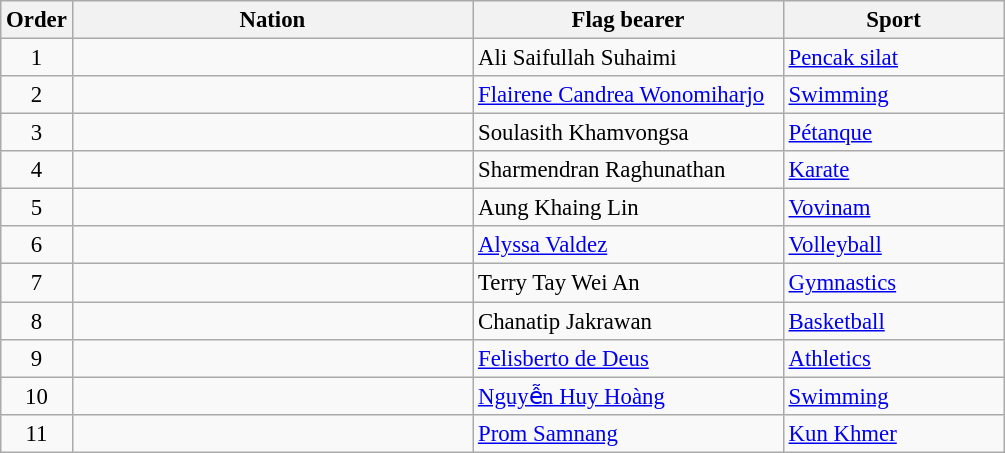<table class="sortable wikitable" style="font-size:95%">
<tr>
<th width=25>Order</th>
<th width=260>Nation</th>
<th width=200>Flag bearer</th>
<th width=140>Sport</th>
</tr>
<tr>
<td align="center">1</td>
<td></td>
<td>Ali Saifullah Suhaimi</td>
<td><a href='#'>Pencak silat</a></td>
</tr>
<tr>
<td align="center">2</td>
<td></td>
<td><a href='#'>Flairene Candrea Wonomiharjo</a></td>
<td><a href='#'>Swimming</a></td>
</tr>
<tr>
<td align="center">3</td>
<td></td>
<td>Soulasith Khamvongsa</td>
<td><a href='#'>Pétanque</a></td>
</tr>
<tr>
<td align="center">4</td>
<td></td>
<td>Sharmendran Raghunathan</td>
<td><a href='#'>Karate</a></td>
</tr>
<tr>
<td align="center">5</td>
<td></td>
<td>Aung Khaing Lin</td>
<td><a href='#'>Vovinam</a></td>
</tr>
<tr>
<td align="center">6</td>
<td></td>
<td><a href='#'>Alyssa Valdez</a></td>
<td><a href='#'>Volleyball</a></td>
</tr>
<tr>
<td align="center">7</td>
<td></td>
<td>Terry Tay Wei An</td>
<td><a href='#'>Gymnastics</a></td>
</tr>
<tr>
<td align="center">8</td>
<td></td>
<td>Chanatip Jakrawan</td>
<td><a href='#'>Basketball</a></td>
</tr>
<tr>
<td align="center">9</td>
<td></td>
<td><a href='#'>Felisberto de Deus</a></td>
<td><a href='#'>Athletics</a></td>
</tr>
<tr>
<td align="center">10</td>
<td></td>
<td><a href='#'>Nguyễn Huy Hoàng</a></td>
<td><a href='#'>Swimming</a></td>
</tr>
<tr>
<td align="center">11</td>
<td> <strong></strong></td>
<td><a href='#'>Prom Samnang</a></td>
<td><a href='#'>Kun Khmer</a></td>
</tr>
</table>
